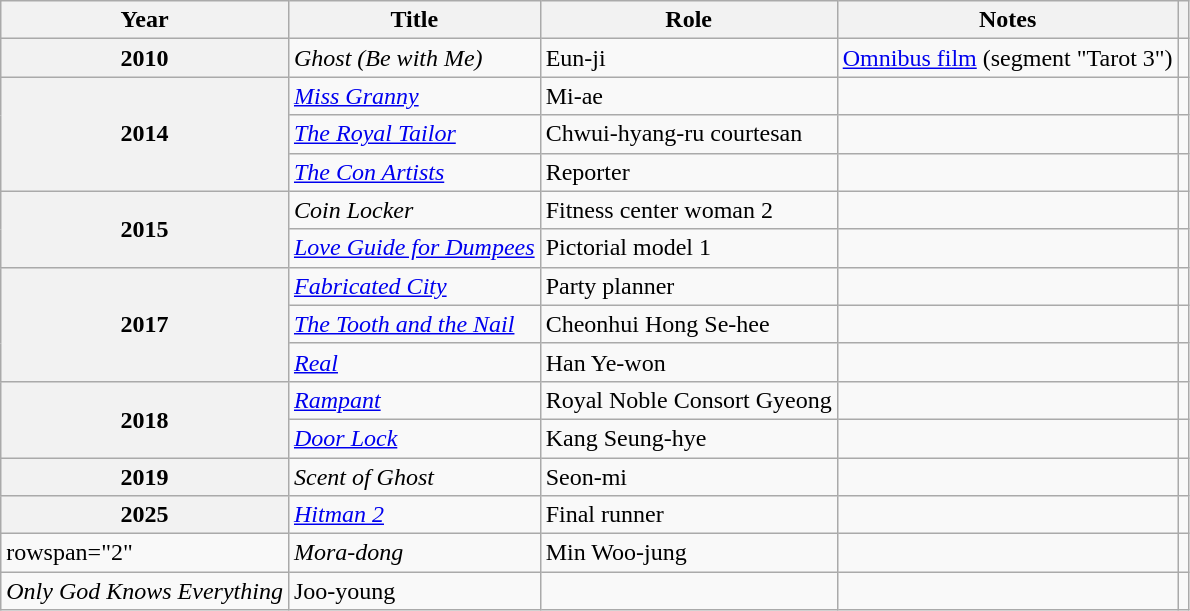<table class="wikitable plainrowheaders sortable">
<tr>
<th scope="col">Year</th>
<th scope="col">Title</th>
<th scope="col">Role</th>
<th scope="col">Notes</th>
<th scope="col" class="unsortable"></th>
</tr>
<tr>
<th scope="row">2010</th>
<td><em>Ghost (Be with Me)</em></td>
<td>Eun-ji</td>
<td><a href='#'>Omnibus film</a> (segment "Tarot 3")</td>
<td style="text-align:center"></td>
</tr>
<tr>
<th scope="row" rowspan="3">2014</th>
<td><em><a href='#'>Miss Granny</a></em></td>
<td>Mi-ae</td>
<td></td>
<td style="text-align:center"></td>
</tr>
<tr>
<td><em><a href='#'>The Royal Tailor</a></em></td>
<td>Chwui-hyang-ru courtesan</td>
<td></td>
<td style="text-align:center"></td>
</tr>
<tr>
<td><em><a href='#'>The Con Artists</a></em></td>
<td>Reporter</td>
<td></td>
<td style="text-align:center"></td>
</tr>
<tr>
<th scope="row" rowspan="2">2015</th>
<td><em>Coin Locker</em></td>
<td>Fitness center woman 2</td>
<td></td>
<td style="text-align:center"></td>
</tr>
<tr>
<td><em><a href='#'>Love Guide for Dumpees</a></em></td>
<td>Pictorial model 1</td>
<td></td>
<td style="text-align:center"></td>
</tr>
<tr>
<th scope="row" rowspan="3">2017</th>
<td><em><a href='#'>Fabricated City</a></em></td>
<td>Party planner</td>
<td></td>
<td style="text-align:center"></td>
</tr>
<tr>
<td><em><a href='#'>The Tooth and the Nail</a></em></td>
<td>Cheonhui Hong Se-hee</td>
<td></td>
<td style="text-align:center"></td>
</tr>
<tr>
<td><em><a href='#'>Real</a></em></td>
<td>Han Ye-won</td>
<td></td>
<td style="text-align:center"></td>
</tr>
<tr>
<th scope="row" rowspan="2">2018</th>
<td><em><a href='#'>Rampant</a></em></td>
<td>Royal Noble Consort Gyeong</td>
<td></td>
<td style="text-align:center"></td>
</tr>
<tr>
<td><em><a href='#'>Door Lock</a></em></td>
<td>Kang Seung-hye</td>
<td></td>
<td style="text-align:center"></td>
</tr>
<tr>
<th scope="row">2019</th>
<td><em>Scent of Ghost</em></td>
<td>Seon-mi</td>
<td></td>
<td style="text-align:center"></td>
</tr>
<tr>
<th scope="row">2025</th>
<td><em><a href='#'>Hitman 2</a></em></td>
<td>Final runner</td>
<td></td>
<td style="text-align:center"></td>
</tr>
<tr>
<td>rowspan="2" </td>
<td><em>Mora-dong</em></td>
<td>Min Woo-jung</td>
<td></td>
<td style="text-align:center"></td>
</tr>
<tr>
<td><em>Only God Knows Everything</em></td>
<td>Joo-young</td>
<td></td>
<td style="text-align:center"></td>
</tr>
</table>
